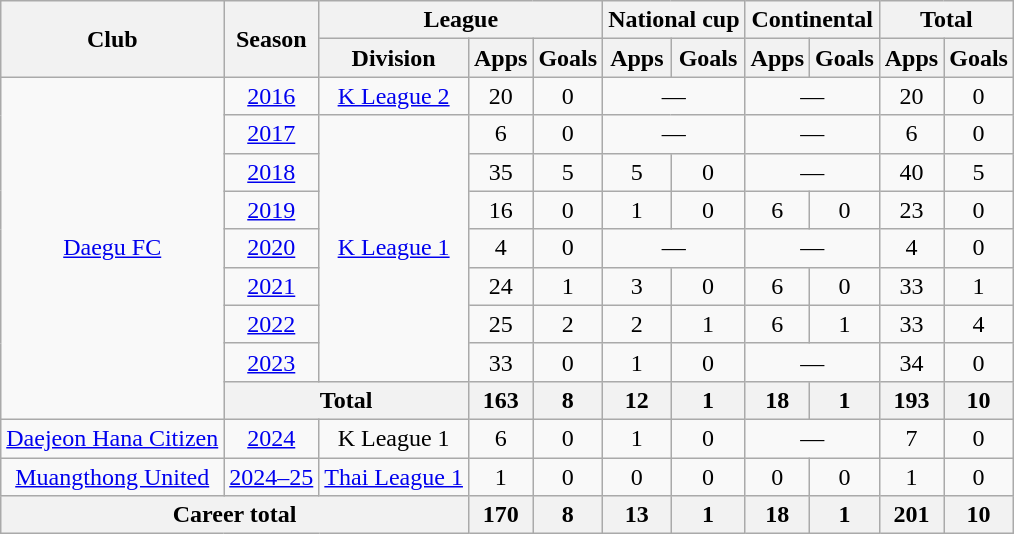<table class="wikitable" style="text-align:center">
<tr>
<th rowspan=2>Club</th>
<th rowspan=2>Season</th>
<th colspan=3>League</th>
<th colspan=2>National cup</th>
<th colspan=2>Continental</th>
<th colspan=2>Total</th>
</tr>
<tr>
<th>Division</th>
<th>Apps</th>
<th>Goals</th>
<th>Apps</th>
<th>Goals</th>
<th>Apps</th>
<th>Goals</th>
<th>Apps</th>
<th>Goals</th>
</tr>
<tr>
<td rowspan="9"><a href='#'>Daegu FC</a></td>
<td><a href='#'>2016</a></td>
<td rowspan="1"><a href='#'>K League 2</a></td>
<td>20</td>
<td>0</td>
<td colspan="2">—</td>
<td colspan="2">—</td>
<td>20</td>
<td>0</td>
</tr>
<tr>
<td><a href='#'>2017</a></td>
<td rowspan="7"><a href='#'>K League 1</a></td>
<td>6</td>
<td>0</td>
<td colspan="2">—</td>
<td colspan="2">—</td>
<td>6</td>
<td>0</td>
</tr>
<tr>
<td><a href='#'>2018</a></td>
<td>35</td>
<td>5</td>
<td>5</td>
<td>0</td>
<td colspan="2">—</td>
<td>40</td>
<td>5</td>
</tr>
<tr>
<td><a href='#'>2019</a></td>
<td>16</td>
<td>0</td>
<td>1</td>
<td>0</td>
<td>6</td>
<td>0</td>
<td>23</td>
<td>0</td>
</tr>
<tr>
<td><a href='#'>2020</a></td>
<td>4</td>
<td>0</td>
<td colspan="2">—</td>
<td colspan="2">—</td>
<td>4</td>
<td>0</td>
</tr>
<tr>
<td><a href='#'>2021</a></td>
<td>24</td>
<td>1</td>
<td>3</td>
<td>0</td>
<td>6</td>
<td>0</td>
<td>33</td>
<td>1</td>
</tr>
<tr>
<td><a href='#'>2022</a></td>
<td>25</td>
<td>2</td>
<td>2</td>
<td>1</td>
<td>6</td>
<td>1</td>
<td>33</td>
<td>4</td>
</tr>
<tr>
<td><a href='#'>2023</a></td>
<td>33</td>
<td>0</td>
<td>1</td>
<td>0</td>
<td colspan="2">—</td>
<td>34</td>
<td>0</td>
</tr>
<tr>
<th colspan=2>Total</th>
<th>163</th>
<th>8</th>
<th>12</th>
<th>1</th>
<th>18</th>
<th>1</th>
<th>193</th>
<th>10</th>
</tr>
<tr>
<td><a href='#'>Daejeon Hana Citizen</a></td>
<td><a href='#'>2024</a></td>
<td>K League 1</td>
<td>6</td>
<td>0</td>
<td>1</td>
<td>0</td>
<td colspan="2">—</td>
<td>7</td>
<td>0</td>
</tr>
<tr>
<td><a href='#'>Muangthong United</a></td>
<td><a href='#'>2024–25</a></td>
<td><a href='#'>Thai League 1</a></td>
<td>1</td>
<td>0</td>
<td>0</td>
<td>0</td>
<td>0</td>
<td>0</td>
<td>1</td>
<td>0</td>
</tr>
<tr>
<th colspan=3>Career total</th>
<th>170</th>
<th>8</th>
<th>13</th>
<th>1</th>
<th>18</th>
<th>1</th>
<th>201</th>
<th>10</th>
</tr>
</table>
